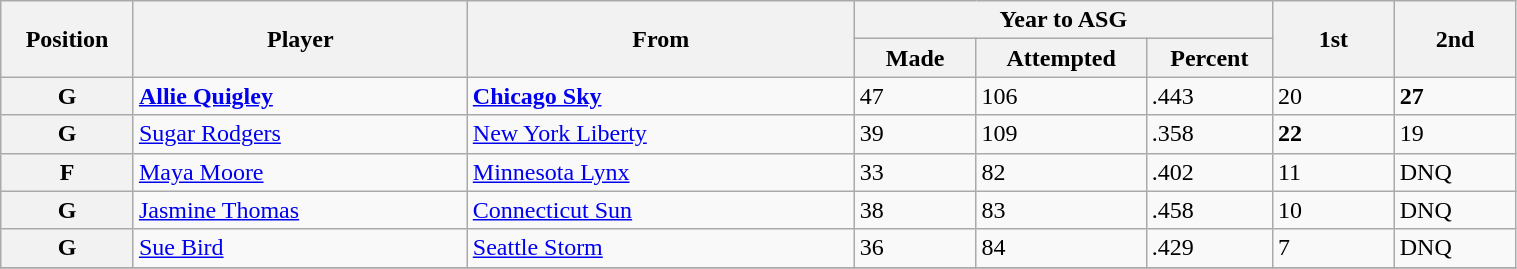<table class="wikitable" style="width: 80%">
<tr>
<th rowspan=2 width=50>Position</th>
<th rowspan=2 width=150>Player</th>
<th rowspan=2 width=175>From</th>
<th colspan=3 width=150>Year to ASG</th>
<th rowspan=2 width=50>1st</th>
<th rowspan=2 width=50>2nd</th>
</tr>
<tr>
<th width=50>Made</th>
<th width=50>Attempted</th>
<th width=50>Percent</th>
</tr>
<tr>
<th>G</th>
<td><strong><a href='#'>Allie Quigley</a></strong></td>
<td><strong><a href='#'>Chicago Sky</a></strong></td>
<td>47</td>
<td>106</td>
<td>.443</td>
<td>20</td>
<td><strong>27</strong></td>
</tr>
<tr>
<th>G</th>
<td><a href='#'>Sugar Rodgers</a></td>
<td><a href='#'>New York Liberty</a></td>
<td>39</td>
<td>109</td>
<td>.358</td>
<td><strong>22</strong></td>
<td>19</td>
</tr>
<tr>
<th>F</th>
<td><a href='#'>Maya Moore</a></td>
<td><a href='#'>Minnesota Lynx</a></td>
<td>33</td>
<td>82</td>
<td>.402</td>
<td>11</td>
<td>DNQ</td>
</tr>
<tr>
<th>G</th>
<td><a href='#'>Jasmine Thomas</a></td>
<td><a href='#'>Connecticut Sun</a></td>
<td>38</td>
<td>83</td>
<td>.458</td>
<td>10</td>
<td>DNQ</td>
</tr>
<tr>
<th>G</th>
<td><a href='#'>Sue Bird</a></td>
<td><a href='#'>Seattle Storm</a></td>
<td>36</td>
<td>84</td>
<td>.429</td>
<td>7</td>
<td>DNQ</td>
</tr>
<tr>
</tr>
</table>
